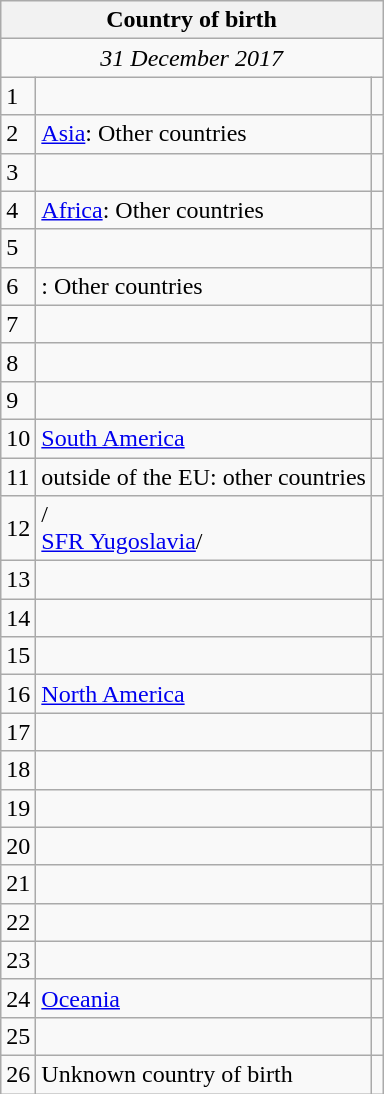<table class="wikitable collapsible collapsed">
<tr>
<th colspan=3>Country of birth</th>
</tr>
<tr>
<td colspan=3 style="text-align:center;"><em>31 December 2017</em></td>
</tr>
<tr>
<td>1</td>
<td></td>
<td align=right></td>
</tr>
<tr>
<td>2</td>
<td><a href='#'>Asia</a>: Other countries</td>
<td align=right></td>
</tr>
<tr>
<td>3</td>
<td></td>
<td align=right></td>
</tr>
<tr>
<td>4</td>
<td><a href='#'>Africa</a>: Other countries</td>
<td align=right></td>
</tr>
<tr>
<td>5</td>
<td></td>
<td align=right></td>
</tr>
<tr>
<td>6</td>
<td>: Other countries</td>
<td align=right></td>
</tr>
<tr>
<td>7</td>
<td></td>
<td align=right></td>
</tr>
<tr>
<td>8</td>
<td></td>
<td align=right></td>
</tr>
<tr>
<td>9</td>
<td></td>
<td align=right></td>
</tr>
<tr>
<td>10</td>
<td><a href='#'>South America</a></td>
<td align=right></td>
</tr>
<tr>
<td>11</td>
<td> outside of the EU: other countries</td>
<td align=right></td>
</tr>
<tr>
<td>12</td>
<td>/<br><a href='#'>SFR Yugoslavia</a>/</td>
<td align=right></td>
</tr>
<tr>
<td>13</td>
<td></td>
<td align=right></td>
</tr>
<tr>
<td>14</td>
<td></td>
<td align=right></td>
</tr>
<tr>
<td>15</td>
<td></td>
<td align=right></td>
</tr>
<tr>
<td>16</td>
<td><a href='#'>North America</a></td>
<td align=right></td>
</tr>
<tr>
<td>17</td>
<td></td>
<td align=right></td>
</tr>
<tr>
<td>18</td>
<td></td>
<td align=right></td>
</tr>
<tr>
<td>19</td>
<td></td>
<td align=right></td>
</tr>
<tr>
<td>20</td>
<td></td>
<td align=right></td>
</tr>
<tr>
<td>21</td>
<td></td>
<td align=right></td>
</tr>
<tr>
<td>22</td>
<td></td>
<td align=right></td>
</tr>
<tr>
<td>23</td>
<td></td>
<td align=right></td>
</tr>
<tr>
<td>24</td>
<td><a href='#'>Oceania</a></td>
<td align=right></td>
</tr>
<tr>
<td>25</td>
<td></td>
<td align=right></td>
</tr>
<tr>
<td>26</td>
<td>Unknown country of birth</td>
<td align=right></td>
</tr>
</table>
